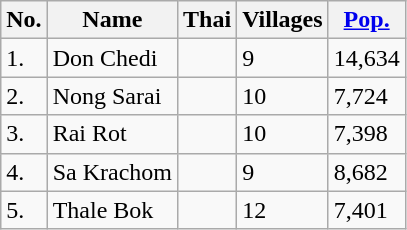<table class="wikitable sortable">
<tr>
<th>No.</th>
<th>Name</th>
<th>Thai</th>
<th>Villages</th>
<th><a href='#'>Pop.</a></th>
</tr>
<tr>
<td>1.</td>
<td>Don Chedi</td>
<td></td>
<td>9</td>
<td>14,634</td>
</tr>
<tr>
<td>2.</td>
<td>Nong Sarai</td>
<td></td>
<td>10</td>
<td>7,724</td>
</tr>
<tr>
<td>3.</td>
<td>Rai Rot</td>
<td></td>
<td>10</td>
<td>7,398</td>
</tr>
<tr>
<td>4.</td>
<td>Sa Krachom</td>
<td></td>
<td>9</td>
<td>8,682</td>
</tr>
<tr>
<td>5.</td>
<td>Thale Bok</td>
<td></td>
<td>12</td>
<td>7,401</td>
</tr>
</table>
